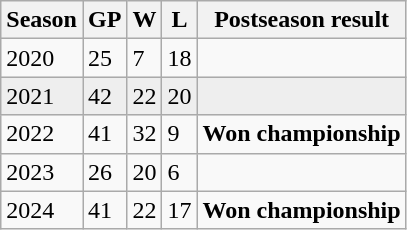<table class="wikitable">
<tr>
<th>Season</th>
<th>GP</th>
<th>W</th>
<th>L</th>
<th>Postseason result</th>
</tr>
<tr>
<td>2020</td>
<td>25</td>
<td>7</td>
<td>18</td>
<td></td>
</tr>
<tr style="background:#eee;">
<td>2021</td>
<td>42</td>
<td>22</td>
<td>20</td>
<td></td>
</tr>
<tr>
<td>2022</td>
<td>41</td>
<td>32</td>
<td>9</td>
<td><strong>Won championship</strong></td>
</tr>
<tr>
<td>2023</td>
<td>26</td>
<td>20</td>
<td>6</td>
<td></td>
</tr>
<tr>
<td>2024</td>
<td>41</td>
<td>22</td>
<td>17</td>
<td><strong>Won championship</strong></td>
</tr>
</table>
